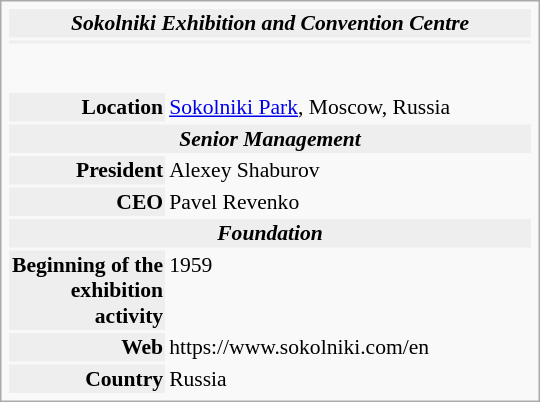<table class="infobox" style="width: 25em; font-size: 90%; margin: 0 0 1em 1em; clear: right; text-align:left">
<tr>
<td colspan="2" style="text-align: center; background:#eee;"><strong><em>Sokolniki Exhibition and Convention Centre</em></strong></td>
</tr>
<tr style="vertical-align: top;">
<td colspan="2" style="text-align: center; background:#eee;"></td>
</tr>
<tr style="vertical-align: top;">
<td colspan="2" style="padding: 1em 0; text-align: center;"></td>
</tr>
<tr style="vertical-align: top;">
<td style="text-align:right; background:#eee; width:30%;"><strong>Location</strong></td>
<td style="padding-right: 1em;"><a href='#'>Sokolniki Park</a>, Moscow, Russia</td>
</tr>
<tr>
<td colspan="2" style="text-align: center; background:#eee;"><strong><em>Senior Management</em></strong></td>
</tr>
<tr style="vertical-align: top;">
<td style="text-align: right; background:#eee;"><strong>President</strong></td>
<td style="padding-right: 1em;">Alexey Shaburov</td>
</tr>
<tr style="vertical-align: top;">
<td style="text-align: right; background:#eee;"><strong>CEO</strong></td>
<td style="padding-right: 1em;">Pavel Revenko</td>
</tr>
<tr>
<td colspan="2" style="text-align: center; background:#eee;"><strong><em>Foundation</em></strong></td>
</tr>
<tr>
<td style="text-align: right; background:#eee;"><strong>Beginning of the exhibition activity</strong></td>
<td style="padding-right: 1em;">1959</td>
</tr>
<tr style="vertical-align: top;">
<td style="text-align: right; background:#eee;"><strong>Web</strong></td>
<td style="padding-right: 1em;">https://www.sokolniki.com/en</td>
</tr>
<tr style="vertical-align: top;">
<td style="text-align: right; background:#eee;"><strong>Country</strong></td>
<td style="padding-right: 1em;">Russia</td>
</tr>
</table>
